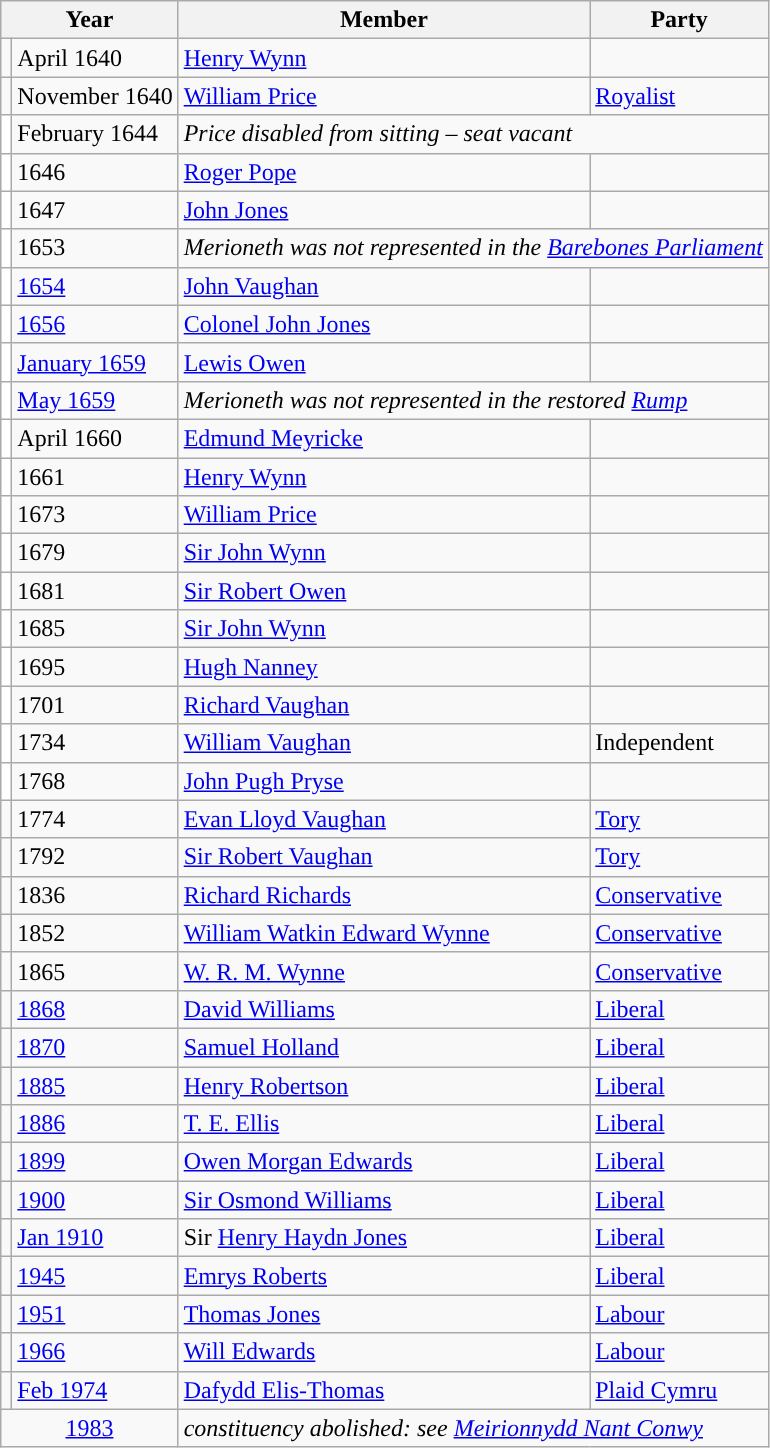<table class="wikitable">
<tr>
<th colspan="2">Year</th>
<th>Member</th>
<th>Party</th>
</tr>
<tr>
<td style="color:inherit;background-color: "></td>
<td>April 1640</td>
<td><a href='#'>Henry Wynn</a></td>
<td></td>
</tr>
<tr>
<td style="color:inherit;background-color: "></td>
<td>November 1640</td>
<td><a href='#'>William Price</a></td>
<td><a href='#'>Royalist</a></td>
</tr>
<tr>
<td style="color:inherit;background-color: white"></td>
<td>February 1644</td>
<td colspan="2"><em>Price disabled from sitting – seat vacant</em></td>
</tr>
<tr>
<td style="color:inherit;background-color: white"></td>
<td>1646</td>
<td><a href='#'>Roger Pope</a></td>
<td></td>
</tr>
<tr>
<td style="color:inherit;background-color: white"></td>
<td>1647</td>
<td><a href='#'>John Jones</a></td>
<td></td>
</tr>
<tr>
<td style="color:inherit;background-color: white"></td>
<td>1653</td>
<td colspan="2"><em>Merioneth was not represented in the <a href='#'>Barebones Parliament</a></em></td>
</tr>
<tr>
<td style="color:inherit;background-color: white"></td>
<td><a href='#'>1654</a></td>
<td><a href='#'>John Vaughan</a></td>
<td></td>
</tr>
<tr>
<td style="color:inherit;background-color: white"></td>
<td><a href='#'>1656</a></td>
<td><a href='#'>Colonel John Jones</a></td>
<td></td>
</tr>
<tr>
<td style="color:inherit;background-color: white"></td>
<td><a href='#'>January 1659</a></td>
<td><a href='#'>Lewis Owen</a></td>
<td></td>
</tr>
<tr>
<td style="color:inherit;background-color: white"></td>
<td><a href='#'>May 1659</a></td>
<td colspan="2"><em>Merioneth was not represented in the restored <a href='#'>Rump</a></em> </td>
</tr>
<tr>
<td style="color:inherit;background-color: white"></td>
<td>April 1660</td>
<td><a href='#'>Edmund Meyricke</a></td>
<td></td>
</tr>
<tr>
<td style="color:inherit;background-color: white"></td>
<td>1661</td>
<td><a href='#'>Henry Wynn</a></td>
<td></td>
</tr>
<tr>
<td style="color:inherit;background-color: white"></td>
<td>1673</td>
<td><a href='#'>William Price</a></td>
<td></td>
</tr>
<tr>
<td style="color:inherit;background-color: white"></td>
<td>1679</td>
<td><a href='#'>Sir John Wynn</a></td>
<td></td>
</tr>
<tr>
<td style="color:inherit;background-color: white"></td>
<td>1681</td>
<td><a href='#'>Sir Robert Owen</a></td>
<td></td>
</tr>
<tr>
<td style="color:inherit;background-color: white"></td>
<td>1685</td>
<td><a href='#'>Sir John Wynn</a></td>
<td></td>
</tr>
<tr>
<td style="color:inherit;background-color: white"></td>
<td>1695</td>
<td><a href='#'>Hugh Nanney</a></td>
<td></td>
</tr>
<tr>
<td style="color:inherit;background-color: white"></td>
<td>1701</td>
<td><a href='#'>Richard Vaughan</a></td>
<td></td>
</tr>
<tr>
<td style="color:inherit;background-color: white"></td>
<td>1734</td>
<td><a href='#'>William Vaughan</a></td>
<td>Independent</td>
</tr>
<tr>
<td style="color:inherit;background-color: white"></td>
<td>1768</td>
<td><a href='#'>John Pugh Pryse</a></td>
<td></td>
</tr>
<tr>
<td style="color:inherit;background-color: "></td>
<td>1774</td>
<td><a href='#'>Evan Lloyd Vaughan</a></td>
<td><a href='#'>Tory</a></td>
</tr>
<tr>
<td style="color:inherit;background-color: "></td>
<td>1792</td>
<td><a href='#'>Sir Robert Vaughan</a></td>
<td><a href='#'>Tory</a></td>
</tr>
<tr>
<td style="color:inherit;background-color: "></td>
<td>1836</td>
<td><a href='#'>Richard Richards</a></td>
<td><a href='#'>Conservative</a></td>
</tr>
<tr>
<td style="color:inherit;background-color: "></td>
<td>1852</td>
<td><a href='#'>William Watkin Edward Wynne</a></td>
<td><a href='#'>Conservative</a></td>
</tr>
<tr>
<td style="color:inherit;background-color: "></td>
<td>1865</td>
<td><a href='#'>W. R. M. Wynne</a></td>
<td><a href='#'>Conservative</a></td>
</tr>
<tr>
<td style="color:inherit;background-color: "></td>
<td><a href='#'>1868</a></td>
<td><a href='#'>David Williams</a></td>
<td><a href='#'>Liberal</a></td>
</tr>
<tr>
<td style="color:inherit;background-color: "></td>
<td><a href='#'>1870</a></td>
<td><a href='#'>Samuel Holland</a></td>
<td><a href='#'>Liberal</a></td>
</tr>
<tr>
<td style="color:inherit;background-color: "></td>
<td><a href='#'>1885</a></td>
<td><a href='#'>Henry Robertson</a></td>
<td><a href='#'>Liberal</a></td>
</tr>
<tr>
<td style="color:inherit;background-color: "></td>
<td><a href='#'>1886</a></td>
<td><a href='#'>T. E. Ellis</a></td>
<td><a href='#'>Liberal</a></td>
</tr>
<tr>
<td style="color:inherit;background-color: "></td>
<td><a href='#'>1899</a></td>
<td><a href='#'>Owen Morgan Edwards</a></td>
<td><a href='#'>Liberal</a></td>
</tr>
<tr>
<td style="color:inherit;background-color: "></td>
<td><a href='#'>1900</a></td>
<td><a href='#'>Sir Osmond Williams</a></td>
<td><a href='#'>Liberal</a></td>
</tr>
<tr>
<td style="color:inherit;background-color: "></td>
<td><a href='#'>Jan 1910</a></td>
<td>Sir <a href='#'>Henry Haydn Jones</a></td>
<td><a href='#'>Liberal</a></td>
</tr>
<tr>
<td style="color:inherit;background-color: "></td>
<td><a href='#'>1945</a></td>
<td><a href='#'>Emrys Roberts</a></td>
<td><a href='#'>Liberal</a></td>
</tr>
<tr>
<td style="color:inherit;background-color: "></td>
<td><a href='#'>1951</a></td>
<td><a href='#'>Thomas Jones</a></td>
<td><a href='#'>Labour</a></td>
</tr>
<tr>
<td style="color:inherit;background-color: "></td>
<td><a href='#'>1966</a></td>
<td><a href='#'>Will Edwards</a></td>
<td><a href='#'>Labour</a></td>
</tr>
<tr>
<td style="color:inherit;background-color: "></td>
<td><a href='#'>Feb 1974</a></td>
<td><a href='#'>Dafydd Elis-Thomas</a></td>
<td><a href='#'>Plaid Cymru</a></td>
</tr>
<tr>
<td colspan="2" align="center"><a href='#'>1983</a></td>
<td colspan="2"><em>constituency abolished: see <a href='#'>Meirionnydd Nant Conwy</a></em></td>
</tr>
</table>
